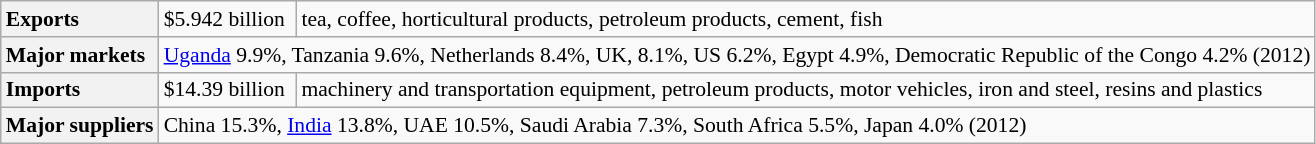<table class="wikitable" style="font-size:90%;">
<tr>
<th style="text-align:left;">Exports</th>
<td>$5.942 billion</td>
<td>tea, coffee, horticultural products, petroleum products, cement, fish</td>
</tr>
<tr>
<th style="text-align:left;">Major markets</th>
<td colspan="2"><a href='#'>Uganda</a> 9.9%, Tanzania 9.6%, Netherlands 8.4%, UK, 8.1%, US 6.2%, Egypt 4.9%, Democratic Republic of the Congo 4.2% (2012)</td>
</tr>
<tr>
<th style="text-align:left;">Imports</th>
<td>$14.39 billion</td>
<td>machinery and transportation equipment, petroleum products, motor vehicles, iron and steel, resins and plastics</td>
</tr>
<tr>
<th style="text-align:left;">Major suppliers</th>
<td colspan="2">China 15.3%, <a href='#'>India</a> 13.8%, UAE 10.5%, Saudi Arabia 7.3%, South Africa 5.5%, Japan 4.0% (2012)</td>
</tr>
</table>
